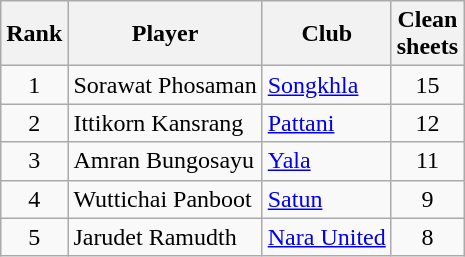<table class="wikitable" style="text-align:center">
<tr>
<th>Rank</th>
<th>Player</th>
<th>Club</th>
<th>Clean<br>sheets</th>
</tr>
<tr>
<td>1</td>
<td align="left"> Sorawat Phosaman</td>
<td align="left"><a href='#'>Songkhla</a></td>
<td>15</td>
</tr>
<tr>
<td>2</td>
<td align="left"> Ittikorn Kansrang</td>
<td align="left"><a href='#'>Pattani</a></td>
<td>12</td>
</tr>
<tr>
<td>3</td>
<td align="left"> Amran Bungosayu</td>
<td align="left"><a href='#'>Yala</a></td>
<td>11</td>
</tr>
<tr>
<td>4</td>
<td align="left"> Wuttichai Panboot</td>
<td align="left"><a href='#'>Satun</a></td>
<td>9</td>
</tr>
<tr>
<td>5</td>
<td align="left"> Jarudet Ramudth</td>
<td align="left"><a href='#'>Nara United</a></td>
<td>8</td>
</tr>
</table>
